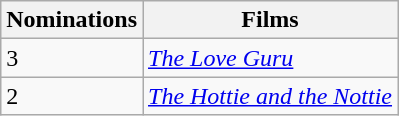<table class="wikitable">
<tr>
<th>Nominations</th>
<th>Films</th>
</tr>
<tr>
<td>3</td>
<td><em><a href='#'>The Love Guru</a></em></td>
</tr>
<tr>
<td>2</td>
<td><em><a href='#'>The Hottie and the Nottie</a></em></td>
</tr>
</table>
